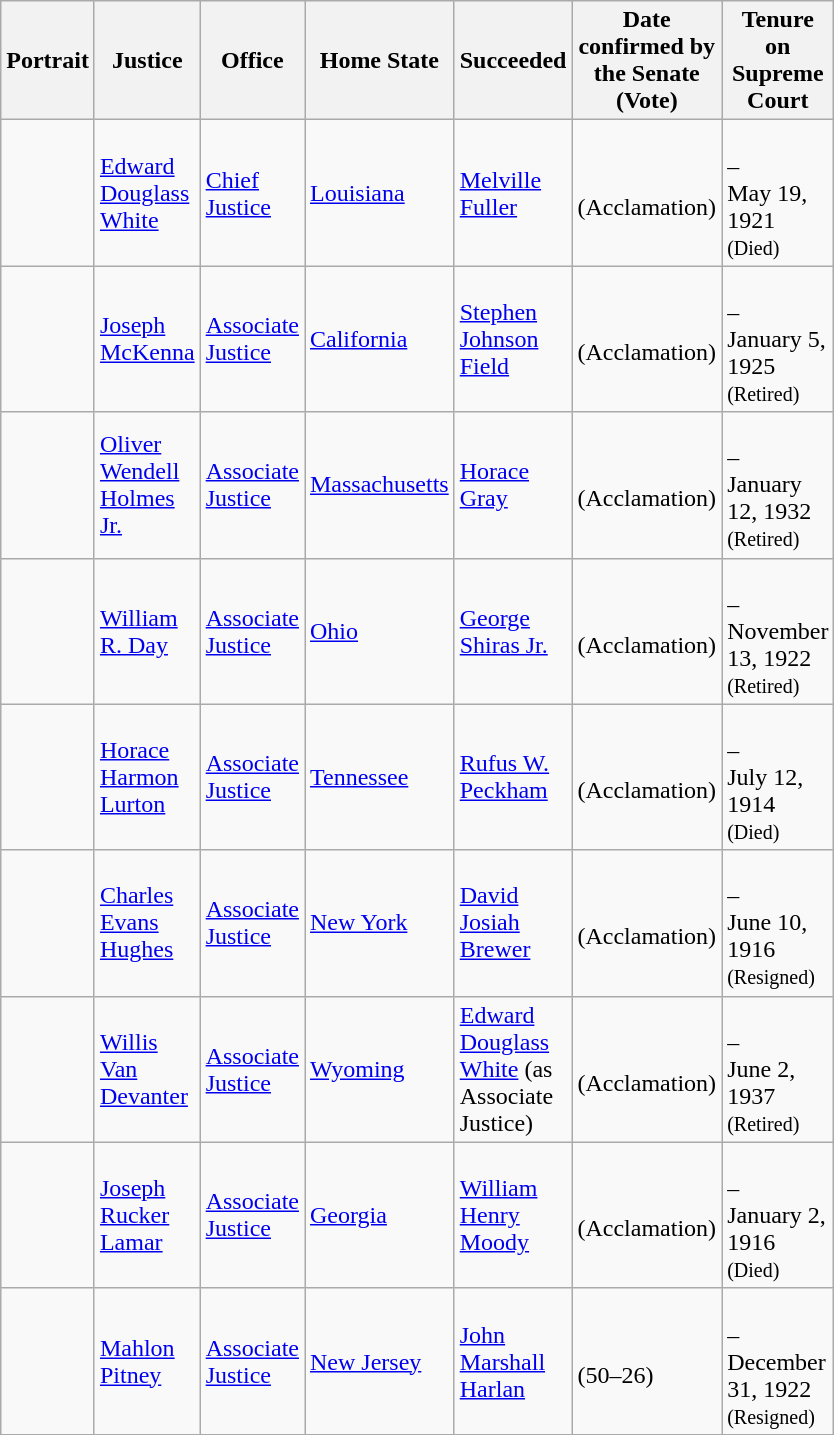<table class="wikitable sortable">
<tr>
<th scope="col" style="width: 10px;">Portrait</th>
<th scope="col" style="width: 10px;">Justice</th>
<th scope="col" style="width: 10px;">Office</th>
<th scope="col" style="width: 10px;">Home State</th>
<th scope="col" style="width: 10px;">Succeeded</th>
<th scope="col" style="width: 10px;">Date confirmed by the Senate<br>(Vote)</th>
<th scope="col" style="width: 10px;">Tenure on Supreme Court</th>
</tr>
<tr>
<td></td>
<td><a href='#'>Edward Douglass White</a></td>
<td><a href='#'>Chief Justice</a></td>
<td><a href='#'>Louisiana</a></td>
<td><a href='#'>Melville Fuller</a></td>
<td><br>(Acclamation)</td>
<td><br>–<br>May 19, 1921<br><small>(Died)</small></td>
</tr>
<tr>
<td></td>
<td><a href='#'>Joseph McKenna</a></td>
<td><a href='#'>Associate Justice</a></td>
<td><a href='#'>California</a></td>
<td><a href='#'>Stephen Johnson Field</a></td>
<td><br>(Acclamation)</td>
<td><br>–<br>January 5, 1925<br><small>(Retired)</small></td>
</tr>
<tr>
<td></td>
<td><a href='#'>Oliver Wendell Holmes Jr.</a></td>
<td><a href='#'>Associate Justice</a></td>
<td><a href='#'>Massachusetts</a></td>
<td><a href='#'>Horace Gray</a></td>
<td><br>(Acclamation)</td>
<td><br>–<br>January 12, 1932<br><small>(Retired)</small></td>
</tr>
<tr>
<td></td>
<td><a href='#'>William R. Day</a></td>
<td><a href='#'>Associate Justice</a></td>
<td><a href='#'>Ohio</a></td>
<td><a href='#'>George Shiras Jr.</a></td>
<td><br>(Acclamation)</td>
<td><br>–<br>November 13, 1922<br><small>(Retired)</small></td>
</tr>
<tr>
<td></td>
<td><a href='#'>Horace Harmon Lurton</a></td>
<td><a href='#'>Associate Justice</a></td>
<td><a href='#'>Tennessee</a></td>
<td><a href='#'>Rufus W. Peckham</a></td>
<td><br>(Acclamation)</td>
<td><br>–<br>July 12, 1914<br><small>(Died)</small></td>
</tr>
<tr>
<td></td>
<td><a href='#'>Charles Evans Hughes</a></td>
<td><a href='#'>Associate Justice</a></td>
<td><a href='#'>New York</a></td>
<td><a href='#'>David Josiah Brewer</a></td>
<td><br>(Acclamation)</td>
<td><br>–<br>June 10, 1916<br><small>(Resigned)</small></td>
</tr>
<tr>
<td></td>
<td><a href='#'>Willis Van Devanter</a></td>
<td><a href='#'>Associate Justice</a></td>
<td><a href='#'>Wyoming</a></td>
<td><a href='#'>Edward Douglass White</a> (as Associate Justice)</td>
<td><br>(Acclamation)</td>
<td><br>–<br>June 2, 1937<br><small>(Retired)</small></td>
</tr>
<tr>
<td></td>
<td><a href='#'>Joseph Rucker Lamar</a></td>
<td><a href='#'>Associate Justice</a></td>
<td><a href='#'>Georgia</a></td>
<td><a href='#'>William Henry Moody</a></td>
<td><br>(Acclamation)</td>
<td><br>–<br>January 2, 1916<br><small>(Died)</small></td>
</tr>
<tr>
<td></td>
<td><a href='#'>Mahlon Pitney</a></td>
<td><a href='#'>Associate Justice</a></td>
<td><a href='#'>New Jersey</a></td>
<td><a href='#'>John Marshall Harlan</a></td>
<td><br>(50–26)</td>
<td><br>–<br>December 31, 1922<br><small>(Resigned)</small></td>
</tr>
<tr>
</tr>
</table>
